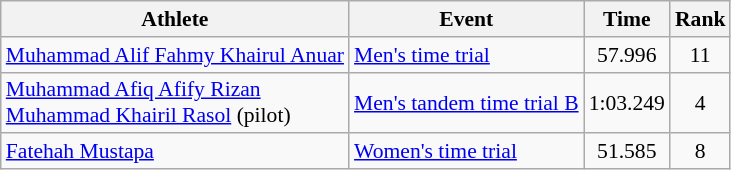<table class="wikitable" style="font-size:90%;">
<tr>
<th>Athlete</th>
<th>Event</th>
<th>Time</th>
<th>Rank</th>
</tr>
<tr align=center>
<td align=left><a href='#'>Muhammad Alif Fahmy Khairul Anuar</a></td>
<td align=left><a href='#'>Men's time trial</a></td>
<td>57.996</td>
<td>11</td>
</tr>
<tr align=center>
<td align=left><a href='#'>Muhammad Afiq Afify Rizan</a><br><a href='#'>Muhammad Khairil Rasol</a> (pilot)</td>
<td align=left><a href='#'>Men's tandem time trial B</a></td>
<td>1:03.249</td>
<td>4</td>
</tr>
<tr align=center>
<td align=left><a href='#'>Fatehah Mustapa</a></td>
<td align=left><a href='#'>Women's time trial</a></td>
<td>51.585</td>
<td>8</td>
</tr>
</table>
